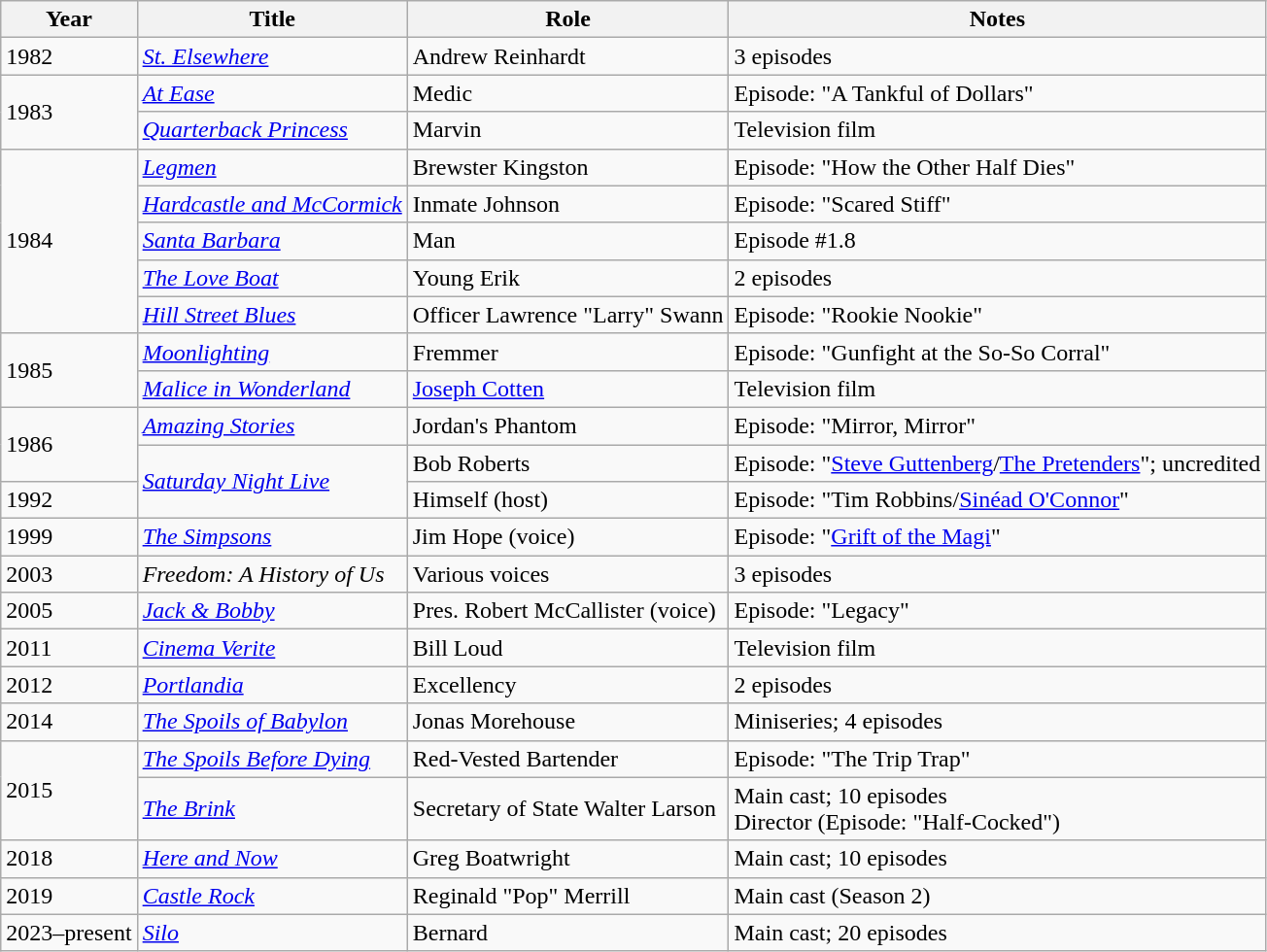<table class="wikitable sortable">
<tr>
<th>Year</th>
<th>Title</th>
<th>Role</th>
<th class=unsortable>Notes</th>
</tr>
<tr>
<td>1982</td>
<td><em><a href='#'>St. Elsewhere</a></em></td>
<td>Andrew Reinhardt</td>
<td>3 episodes</td>
</tr>
<tr>
<td rowspan="2">1983</td>
<td><em><a href='#'>At Ease</a></em></td>
<td>Medic</td>
<td>Episode: "A Tankful of Dollars"</td>
</tr>
<tr>
<td><em><a href='#'>Quarterback Princess</a></em></td>
<td>Marvin</td>
<td>Television film</td>
</tr>
<tr>
<td rowspan="5">1984</td>
<td><em><a href='#'>Legmen</a></em></td>
<td>Brewster Kingston</td>
<td>Episode: "How the Other Half Dies"</td>
</tr>
<tr>
<td><em><a href='#'>Hardcastle and McCormick</a></em></td>
<td>Inmate Johnson</td>
<td>Episode: "Scared Stiff"</td>
</tr>
<tr>
<td><em><a href='#'>Santa Barbara</a></em></td>
<td>Man</td>
<td>Episode #1.8</td>
</tr>
<tr>
<td><em><a href='#'>The Love Boat</a></em></td>
<td>Young Erik</td>
<td>2 episodes</td>
</tr>
<tr>
<td><em><a href='#'>Hill Street Blues</a></em></td>
<td>Officer Lawrence "Larry" Swann</td>
<td>Episode: "Rookie Nookie"</td>
</tr>
<tr>
<td rowspan="2">1985</td>
<td><em><a href='#'>Moonlighting</a></em></td>
<td>Fremmer</td>
<td>Episode: "Gunfight at the So-So Corral"</td>
</tr>
<tr>
<td><em><a href='#'>Malice in Wonderland</a></em></td>
<td><a href='#'>Joseph Cotten</a></td>
<td>Television film</td>
</tr>
<tr>
<td rowspan="2">1986</td>
<td><em><a href='#'>Amazing Stories</a></em></td>
<td>Jordan's Phantom</td>
<td>Episode: "Mirror, Mirror"</td>
</tr>
<tr>
<td rowspan="2"><em><a href='#'>Saturday Night Live</a></em></td>
<td>Bob Roberts</td>
<td>Episode: "<a href='#'>Steve Guttenberg</a>/<a href='#'>The Pretenders</a>"; uncredited</td>
</tr>
<tr>
<td>1992</td>
<td>Himself (host)</td>
<td>Episode: "Tim Robbins/<a href='#'>Sinéad O'Connor</a>"</td>
</tr>
<tr>
<td>1999</td>
<td><em><a href='#'>The Simpsons</a></em></td>
<td>Jim Hope (voice)</td>
<td>Episode: "<a href='#'>Grift of the Magi</a>"</td>
</tr>
<tr>
<td>2003</td>
<td><em>Freedom: A History of Us</em></td>
<td>Various voices</td>
<td>3 episodes</td>
</tr>
<tr>
<td>2005</td>
<td><em><a href='#'>Jack & Bobby</a></em></td>
<td>Pres. Robert McCallister (voice)</td>
<td>Episode: "Legacy"</td>
</tr>
<tr>
<td>2011</td>
<td><em><a href='#'>Cinema Verite</a></em></td>
<td>Bill Loud</td>
<td>Television film</td>
</tr>
<tr>
<td>2012</td>
<td><em><a href='#'>Portlandia</a></em></td>
<td>Excellency</td>
<td>2 episodes</td>
</tr>
<tr>
<td>2014</td>
<td><em><a href='#'>The Spoils of Babylon</a></em></td>
<td>Jonas Morehouse</td>
<td>Miniseries; 4 episodes</td>
</tr>
<tr>
<td rowspan="2">2015</td>
<td><em><a href='#'>The Spoils Before Dying</a></em></td>
<td>Red-Vested Bartender</td>
<td>Episode: "The Trip Trap"</td>
</tr>
<tr>
<td><em><a href='#'>The Brink</a></em></td>
<td>Secretary of State Walter Larson</td>
<td>Main cast; 10 episodes<br>Director (Episode: "Half-Cocked")</td>
</tr>
<tr>
<td>2018</td>
<td><em><a href='#'>Here and Now</a></em></td>
<td>Greg Boatwright</td>
<td>Main cast; 10 episodes</td>
</tr>
<tr>
<td>2019</td>
<td><em><a href='#'>Castle Rock</a></em></td>
<td>Reginald "Pop" Merrill</td>
<td>Main cast (Season 2)</td>
</tr>
<tr>
<td>2023–present</td>
<td><em><a href='#'>Silo</a></em></td>
<td>Bernard</td>
<td>Main cast; 20 episodes</td>
</tr>
</table>
